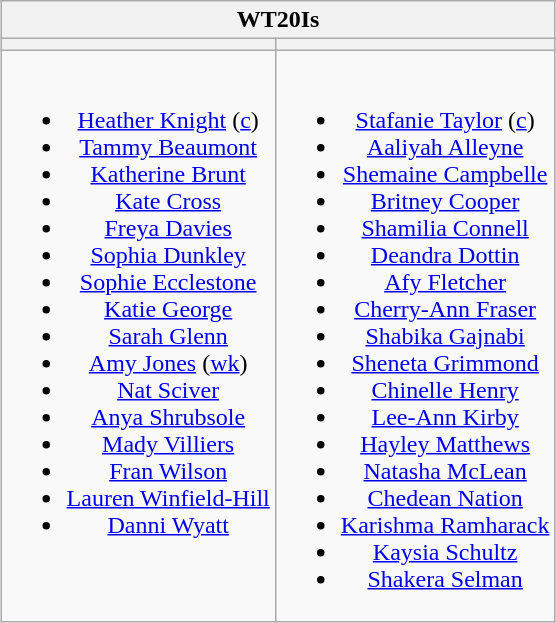<table class="wikitable" style="text-align:center; margin:auto">
<tr>
<th colspan=2>WT20Is</th>
</tr>
<tr>
<th></th>
<th></th>
</tr>
<tr style="vertical-align:top">
<td><br><ul><li><a href='#'>Heather Knight</a> (<a href='#'>c</a>)</li><li><a href='#'>Tammy Beaumont</a></li><li><a href='#'>Katherine Brunt</a></li><li><a href='#'>Kate Cross</a></li><li><a href='#'>Freya Davies</a></li><li><a href='#'>Sophia Dunkley</a></li><li><a href='#'>Sophie Ecclestone</a></li><li><a href='#'>Katie George</a></li><li><a href='#'>Sarah Glenn</a></li><li><a href='#'>Amy Jones</a> (<a href='#'>wk</a>)</li><li><a href='#'>Nat Sciver</a></li><li><a href='#'>Anya Shrubsole</a></li><li><a href='#'>Mady Villiers</a></li><li><a href='#'>Fran Wilson</a></li><li><a href='#'>Lauren Winfield-Hill</a></li><li><a href='#'>Danni Wyatt</a></li></ul></td>
<td><br><ul><li><a href='#'>Stafanie Taylor</a> (<a href='#'>c</a>)</li><li><a href='#'>Aaliyah Alleyne</a></li><li><a href='#'>Shemaine Campbelle</a></li><li><a href='#'>Britney Cooper</a></li><li><a href='#'>Shamilia Connell</a></li><li><a href='#'>Deandra Dottin</a></li><li><a href='#'>Afy Fletcher</a></li><li><a href='#'>Cherry-Ann Fraser</a></li><li><a href='#'>Shabika Gajnabi</a></li><li><a href='#'>Sheneta Grimmond</a></li><li><a href='#'>Chinelle Henry</a></li><li><a href='#'>Lee-Ann Kirby</a></li><li><a href='#'>Hayley Matthews</a></li><li><a href='#'>Natasha McLean</a></li><li><a href='#'>Chedean Nation</a></li><li><a href='#'>Karishma Ramharack</a></li><li><a href='#'>Kaysia Schultz</a></li><li><a href='#'>Shakera Selman</a></li></ul></td>
</tr>
</table>
